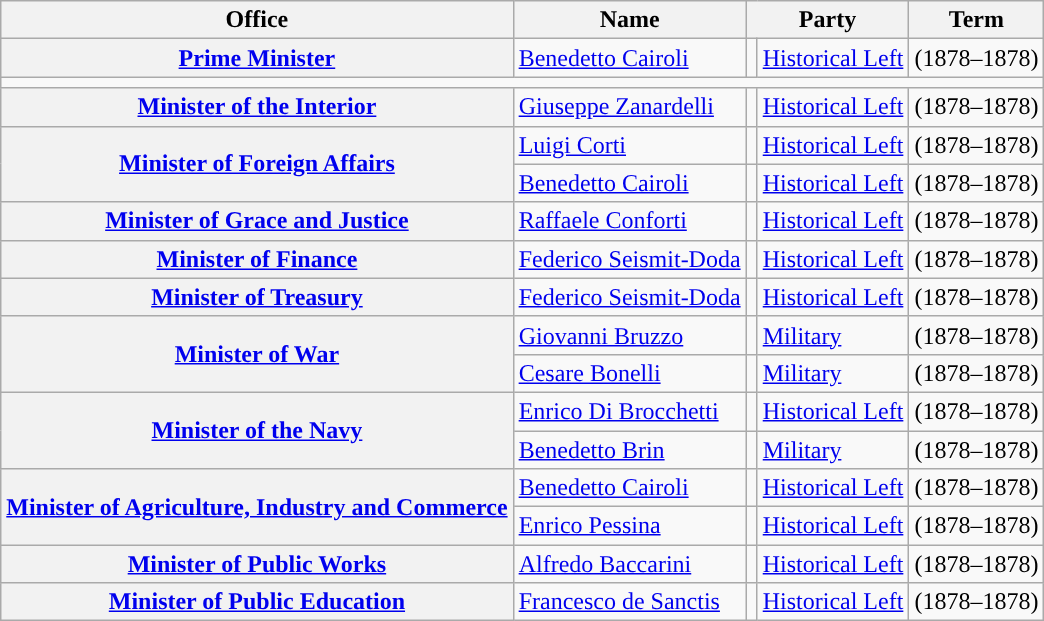<table class="wikitable" style="font-size: 100%;">
<tr>
<th>Office</th>
<th>Name</th>
<th colspan=2>Party</th>
<th>Term</th>
</tr>
<tr>
<th><a href='#'>Prime Minister</a></th>
<td><a href='#'>Benedetto Cairoli</a></td>
<td style="color:inherit;background:"></td>
<td><a href='#'>Historical Left</a></td>
<td>(1878–1878)</td>
</tr>
<tr>
<td colspan=5></td>
</tr>
<tr>
<th><a href='#'>Minister of the Interior</a></th>
<td><a href='#'>Giuseppe Zanardelli</a></td>
<td style="color:inherit;background:"></td>
<td><a href='#'>Historical Left</a></td>
<td>(1878–1878)</td>
</tr>
<tr>
<th rowspan=2><a href='#'>Minister of Foreign Affairs</a></th>
<td><a href='#'>Luigi Corti</a></td>
<td style="color:inherit;background:"></td>
<td><a href='#'>Historical Left</a></td>
<td>(1878–1878)</td>
</tr>
<tr>
<td><a href='#'>Benedetto Cairoli</a></td>
<td style="color:inherit;background:"></td>
<td><a href='#'>Historical Left</a></td>
<td>(1878–1878)</td>
</tr>
<tr>
<th><a href='#'>Minister of Grace and Justice</a></th>
<td><a href='#'>Raffaele Conforti</a></td>
<td style="color:inherit;background:"></td>
<td><a href='#'>Historical Left</a></td>
<td>(1878–1878)</td>
</tr>
<tr>
<th><a href='#'>Minister of Finance</a></th>
<td><a href='#'>Federico Seismit-Doda</a></td>
<td style="color:inherit;background:"></td>
<td><a href='#'>Historical Left</a></td>
<td>(1878–1878)</td>
</tr>
<tr>
<th><a href='#'>Minister of Treasury</a></th>
<td><a href='#'>Federico Seismit-Doda</a></td>
<td style="color:inherit;background:"></td>
<td><a href='#'>Historical Left</a></td>
<td>(1878–1878)</td>
</tr>
<tr>
<th rowspan=2><a href='#'>Minister of War</a></th>
<td><a href='#'>Giovanni Bruzzo</a></td>
<td style="color:inherit;background:"></td>
<td><a href='#'>Military</a></td>
<td>(1878–1878)</td>
</tr>
<tr>
<td><a href='#'>Cesare Bonelli</a></td>
<td style="color:inherit;background:"></td>
<td><a href='#'>Military</a></td>
<td>(1878–1878)</td>
</tr>
<tr>
<th rowspan=2><a href='#'>Minister of the Navy</a></th>
<td><a href='#'>Enrico Di Brocchetti</a></td>
<td style="color:inherit;background:"></td>
<td><a href='#'>Historical Left</a></td>
<td>(1878–1878)</td>
</tr>
<tr>
<td><a href='#'>Benedetto Brin</a></td>
<td style="color:inherit;background:"></td>
<td><a href='#'>Military</a></td>
<td>(1878–1878)</td>
</tr>
<tr>
<th rowspan=2><a href='#'>Minister of Agriculture, Industry and Commerce</a></th>
<td><a href='#'>Benedetto Cairoli</a></td>
<td style="color:inherit;background:"></td>
<td><a href='#'>Historical Left</a></td>
<td>(1878–1878)</td>
</tr>
<tr>
<td><a href='#'>Enrico Pessina</a></td>
<td style="color:inherit;background:"></td>
<td><a href='#'>Historical Left</a></td>
<td>(1878–1878)</td>
</tr>
<tr>
<th><a href='#'>Minister of Public Works</a></th>
<td><a href='#'>Alfredo Baccarini</a></td>
<td style="color:inherit;background:"></td>
<td><a href='#'>Historical Left</a></td>
<td>(1878–1878)</td>
</tr>
<tr>
<th><a href='#'>Minister of Public Education</a></th>
<td><a href='#'>Francesco de Sanctis</a></td>
<td style="color:inherit;background:"></td>
<td><a href='#'>Historical Left</a></td>
<td>(1878–1878)</td>
</tr>
</table>
